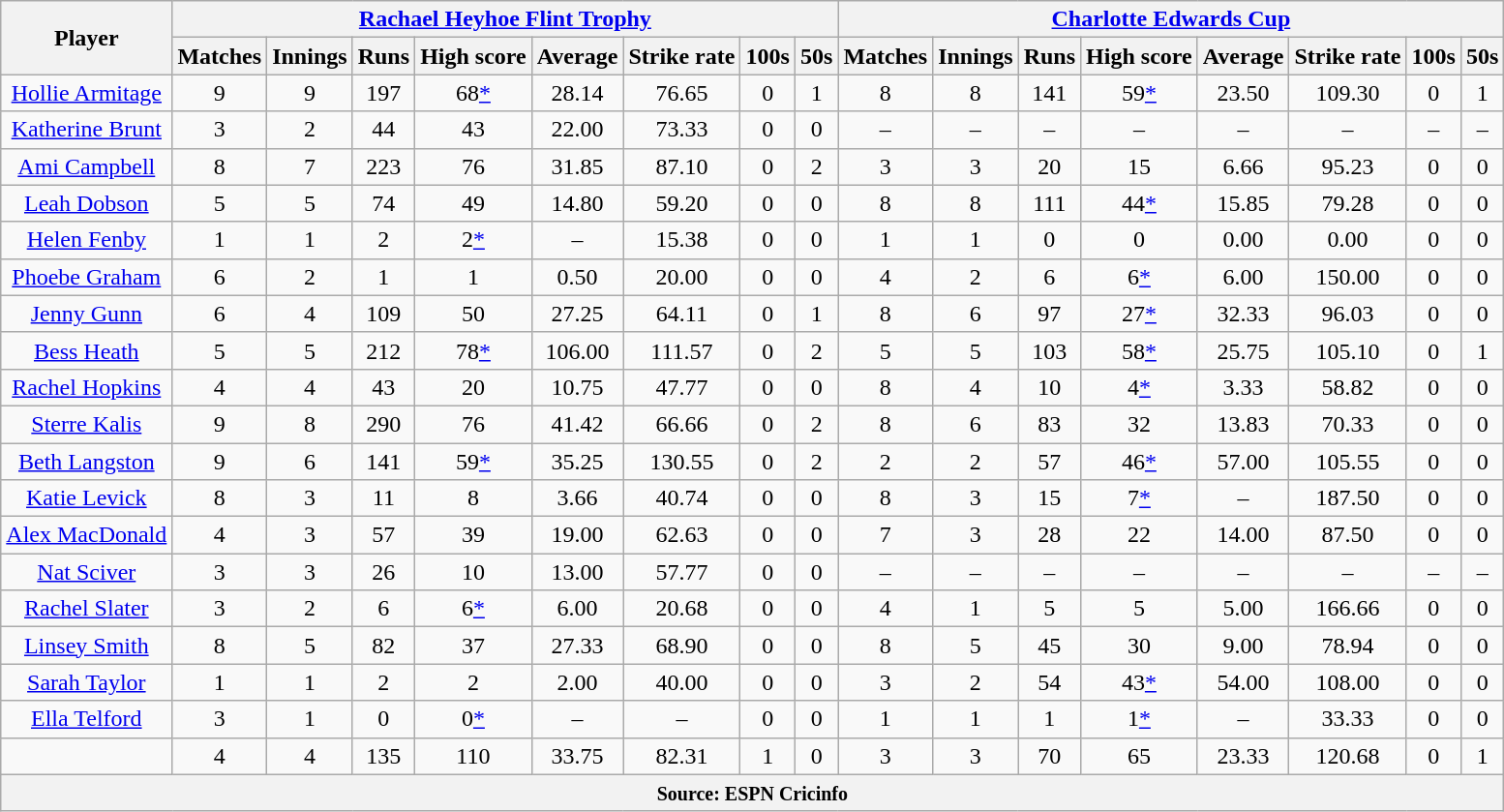<table class="wikitable" style="text-align:center; width:82%;">
<tr>
<th rowspan=2>Player</th>
<th colspan=8><a href='#'>Rachael Heyhoe Flint Trophy</a></th>
<th colspan=8><a href='#'>Charlotte Edwards Cup</a></th>
</tr>
<tr>
<th>Matches</th>
<th>Innings</th>
<th>Runs</th>
<th>High score</th>
<th>Average</th>
<th>Strike rate</th>
<th>100s</th>
<th>50s</th>
<th>Matches</th>
<th>Innings</th>
<th>Runs</th>
<th>High score</th>
<th>Average</th>
<th>Strike rate</th>
<th>100s</th>
<th>50s</th>
</tr>
<tr>
<td><a href='#'>Hollie Armitage</a></td>
<td>9</td>
<td>9</td>
<td>197</td>
<td>68<a href='#'>*</a></td>
<td>28.14</td>
<td>76.65</td>
<td>0</td>
<td>1</td>
<td>8</td>
<td>8</td>
<td>141</td>
<td>59<a href='#'>*</a></td>
<td>23.50</td>
<td>109.30</td>
<td>0</td>
<td>1</td>
</tr>
<tr>
<td><a href='#'>Katherine Brunt</a></td>
<td>3</td>
<td>2</td>
<td>44</td>
<td>43</td>
<td>22.00</td>
<td>73.33</td>
<td>0</td>
<td>0</td>
<td>–</td>
<td>–</td>
<td>–</td>
<td>–</td>
<td>–</td>
<td>–</td>
<td>–</td>
<td>–</td>
</tr>
<tr>
<td><a href='#'>Ami Campbell</a></td>
<td>8</td>
<td>7</td>
<td>223</td>
<td>76</td>
<td>31.85</td>
<td>87.10</td>
<td>0</td>
<td>2</td>
<td>3</td>
<td>3</td>
<td>20</td>
<td>15</td>
<td>6.66</td>
<td>95.23</td>
<td>0</td>
<td>0</td>
</tr>
<tr>
<td><a href='#'>Leah Dobson</a></td>
<td>5</td>
<td>5</td>
<td>74</td>
<td>49</td>
<td>14.80</td>
<td>59.20</td>
<td>0</td>
<td>0</td>
<td>8</td>
<td>8</td>
<td>111</td>
<td>44<a href='#'>*</a></td>
<td>15.85</td>
<td>79.28</td>
<td>0</td>
<td>0</td>
</tr>
<tr>
<td><a href='#'>Helen Fenby</a></td>
<td>1</td>
<td>1</td>
<td>2</td>
<td>2<a href='#'>*</a></td>
<td>–</td>
<td>15.38</td>
<td>0</td>
<td>0</td>
<td>1</td>
<td>1</td>
<td>0</td>
<td>0</td>
<td>0.00</td>
<td>0.00</td>
<td>0</td>
<td>0</td>
</tr>
<tr>
<td><a href='#'>Phoebe Graham</a></td>
<td>6</td>
<td>2</td>
<td>1</td>
<td>1</td>
<td>0.50</td>
<td>20.00</td>
<td>0</td>
<td>0</td>
<td>4</td>
<td>2</td>
<td>6</td>
<td>6<a href='#'>*</a></td>
<td>6.00</td>
<td>150.00</td>
<td>0</td>
<td>0</td>
</tr>
<tr>
<td><a href='#'>Jenny Gunn</a></td>
<td>6</td>
<td>4</td>
<td>109</td>
<td>50</td>
<td>27.25</td>
<td>64.11</td>
<td>0</td>
<td>1</td>
<td>8</td>
<td>6</td>
<td>97</td>
<td>27<a href='#'>*</a></td>
<td>32.33</td>
<td>96.03</td>
<td>0</td>
<td>0</td>
</tr>
<tr>
<td><a href='#'>Bess Heath</a></td>
<td>5</td>
<td>5</td>
<td>212</td>
<td>78<a href='#'>*</a></td>
<td>106.00</td>
<td>111.57</td>
<td>0</td>
<td>2</td>
<td>5</td>
<td>5</td>
<td>103</td>
<td>58<a href='#'>*</a></td>
<td>25.75</td>
<td>105.10</td>
<td>0</td>
<td>1</td>
</tr>
<tr>
<td><a href='#'>Rachel Hopkins</a></td>
<td>4</td>
<td>4</td>
<td>43</td>
<td>20</td>
<td>10.75</td>
<td>47.77</td>
<td>0</td>
<td>0</td>
<td>8</td>
<td>4</td>
<td>10</td>
<td>4<a href='#'>*</a></td>
<td>3.33</td>
<td>58.82</td>
<td>0</td>
<td>0</td>
</tr>
<tr>
<td><a href='#'>Sterre Kalis</a></td>
<td>9</td>
<td>8</td>
<td>290</td>
<td>76</td>
<td>41.42</td>
<td>66.66</td>
<td>0</td>
<td>2</td>
<td>8</td>
<td>6</td>
<td>83</td>
<td>32</td>
<td>13.83</td>
<td>70.33</td>
<td>0</td>
<td>0</td>
</tr>
<tr>
<td><a href='#'>Beth Langston</a></td>
<td>9</td>
<td>6</td>
<td>141</td>
<td>59<a href='#'>*</a></td>
<td>35.25</td>
<td>130.55</td>
<td>0</td>
<td>2</td>
<td>2</td>
<td>2</td>
<td>57</td>
<td>46<a href='#'>*</a></td>
<td>57.00</td>
<td>105.55</td>
<td>0</td>
<td>0</td>
</tr>
<tr>
<td><a href='#'>Katie Levick</a></td>
<td>8</td>
<td>3</td>
<td>11</td>
<td>8</td>
<td>3.66</td>
<td>40.74</td>
<td>0</td>
<td>0</td>
<td>8</td>
<td>3</td>
<td>15</td>
<td>7<a href='#'>*</a></td>
<td>–</td>
<td>187.50</td>
<td>0</td>
<td>0</td>
</tr>
<tr>
<td><a href='#'>Alex MacDonald</a></td>
<td>4</td>
<td>3</td>
<td>57</td>
<td>39</td>
<td>19.00</td>
<td>62.63</td>
<td>0</td>
<td>0</td>
<td>7</td>
<td>3</td>
<td>28</td>
<td>22</td>
<td>14.00</td>
<td>87.50</td>
<td>0</td>
<td>0</td>
</tr>
<tr>
<td><a href='#'>Nat Sciver</a></td>
<td>3</td>
<td>3</td>
<td>26</td>
<td>10</td>
<td>13.00</td>
<td>57.77</td>
<td>0</td>
<td>0</td>
<td>–</td>
<td>–</td>
<td>–</td>
<td>–</td>
<td>–</td>
<td>–</td>
<td>–</td>
<td>–</td>
</tr>
<tr>
<td><a href='#'>Rachel Slater</a></td>
<td>3</td>
<td>2</td>
<td>6</td>
<td>6<a href='#'>*</a></td>
<td>6.00</td>
<td>20.68</td>
<td>0</td>
<td>0</td>
<td>4</td>
<td>1</td>
<td>5</td>
<td>5</td>
<td>5.00</td>
<td>166.66</td>
<td>0</td>
<td>0</td>
</tr>
<tr>
<td><a href='#'>Linsey Smith</a></td>
<td>8</td>
<td>5</td>
<td>82</td>
<td>37</td>
<td>27.33</td>
<td>68.90</td>
<td>0</td>
<td>0</td>
<td>8</td>
<td>5</td>
<td>45</td>
<td>30</td>
<td>9.00</td>
<td>78.94</td>
<td>0</td>
<td>0</td>
</tr>
<tr>
<td><a href='#'>Sarah Taylor</a></td>
<td>1</td>
<td>1</td>
<td>2</td>
<td>2</td>
<td>2.00</td>
<td>40.00</td>
<td>0</td>
<td>0</td>
<td>3</td>
<td>2</td>
<td>54</td>
<td>43<a href='#'>*</a></td>
<td>54.00</td>
<td>108.00</td>
<td>0</td>
<td>0</td>
</tr>
<tr>
<td><a href='#'>Ella Telford</a></td>
<td>3</td>
<td>1</td>
<td>0</td>
<td>0<a href='#'>*</a></td>
<td>–</td>
<td>–</td>
<td>0</td>
<td>0</td>
<td>1</td>
<td>1</td>
<td>1</td>
<td>1<a href='#'>*</a></td>
<td>–</td>
<td>33.33</td>
<td>0</td>
<td>0</td>
</tr>
<tr>
<td></td>
<td>4</td>
<td>4</td>
<td>135</td>
<td>110</td>
<td>33.75</td>
<td>82.31</td>
<td>1</td>
<td>0</td>
<td>3</td>
<td>3</td>
<td>70</td>
<td>65</td>
<td>23.33</td>
<td>120.68</td>
<td>0</td>
<td>1</td>
</tr>
<tr>
<th colspan="17"><small>Source: ESPN Cricinfo</small></th>
</tr>
</table>
